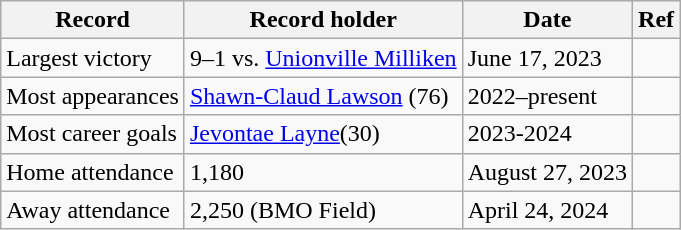<table class="wikitable">
<tr>
<th>Record</th>
<th>Record holder</th>
<th>Date</th>
<th>Ref</th>
</tr>
<tr>
<td>Largest victory</td>
<td>9–1 vs. <a href='#'>Unionville Milliken</a></td>
<td>June 17, 2023</td>
<td></td>
</tr>
<tr>
<td>Most appearances</td>
<td><a href='#'>Shawn-Claud Lawson</a> (76)</td>
<td>2022–present</td>
<td></td>
</tr>
<tr>
<td>Most career goals</td>
<td><a href='#'>Jevontae Layne</a>(30)</td>
<td>2023-2024</td>
<td></td>
</tr>
<tr>
<td>Home attendance</td>
<td>1,180</td>
<td>August 27, 2023</td>
<td></td>
</tr>
<tr>
<td>Away attendance</td>
<td>2,250 (BMO Field)</td>
<td>April 24, 2024</td>
<td></td>
</tr>
</table>
